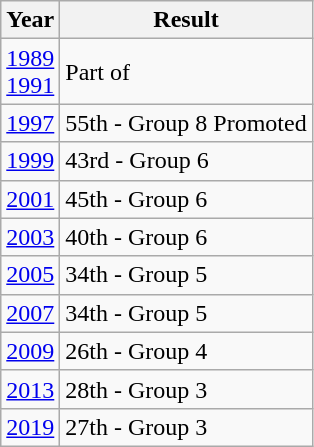<table class="wikitable">
<tr>
<th>Year</th>
<th>Result</th>
</tr>
<tr>
<td><a href='#'>1989</a> <br> <a href='#'>1991</a></td>
<td>Part of </td>
</tr>
<tr>
<td><a href='#'>1997</a></td>
<td>55th - Group 8 Promoted</td>
</tr>
<tr>
<td><a href='#'>1999</a></td>
<td>43rd - Group 6</td>
</tr>
<tr>
<td><a href='#'>2001</a></td>
<td>45th - Group 6</td>
</tr>
<tr>
<td><a href='#'>2003</a></td>
<td>40th - Group 6</td>
</tr>
<tr>
<td><a href='#'>2005</a></td>
<td>34th - Group 5</td>
</tr>
<tr>
<td><a href='#'>2007</a></td>
<td>34th - Group 5</td>
</tr>
<tr>
<td><a href='#'>2009</a></td>
<td>26th - Group 4</td>
</tr>
<tr>
<td><a href='#'>2013</a></td>
<td>28th - Group 3</td>
</tr>
<tr>
<td><a href='#'>2019</a></td>
<td>27th - Group 3</td>
</tr>
</table>
